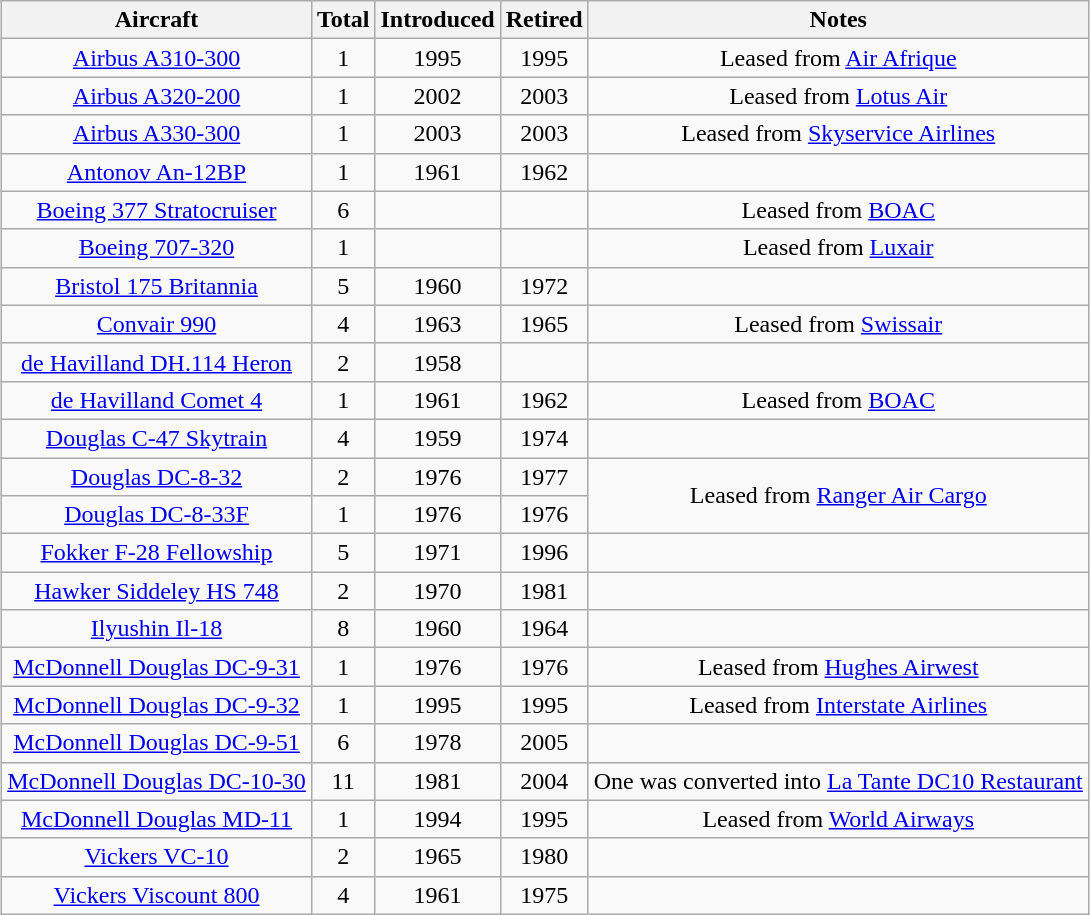<table class="wikitable" style="margin:0.5em auto; text-align:center">
<tr>
<th>Aircraft</th>
<th>Total</th>
<th>Introduced</th>
<th>Retired</th>
<th>Notes</th>
</tr>
<tr>
<td><a href='#'>Airbus A310-300</a></td>
<td>1</td>
<td>1995</td>
<td>1995</td>
<td>Leased from <a href='#'>Air Afrique</a></td>
</tr>
<tr>
<td><a href='#'>Airbus A320-200</a></td>
<td>1</td>
<td>2002</td>
<td>2003</td>
<td>Leased from <a href='#'>Lotus Air</a></td>
</tr>
<tr>
<td><a href='#'>Airbus A330-300</a></td>
<td>1</td>
<td>2003</td>
<td>2003</td>
<td>Leased from <a href='#'>Skyservice Airlines</a></td>
</tr>
<tr>
<td><a href='#'>Antonov An-12BP</a></td>
<td>1</td>
<td>1961</td>
<td>1962</td>
<td></td>
</tr>
<tr>
<td><a href='#'>Boeing 377 Stratocruiser</a></td>
<td>6</td>
<td></td>
<td></td>
<td>Leased from <a href='#'>BOAC</a></td>
</tr>
<tr>
<td><a href='#'>Boeing 707-320</a></td>
<td>1</td>
<td></td>
<td></td>
<td>Leased from <a href='#'>Luxair</a></td>
</tr>
<tr>
<td><a href='#'>Bristol 175 Britannia</a></td>
<td>5</td>
<td>1960</td>
<td>1972</td>
<td></td>
</tr>
<tr>
<td><a href='#'>Convair 990</a></td>
<td>4</td>
<td>1963</td>
<td>1965</td>
<td>Leased from <a href='#'>Swissair</a></td>
</tr>
<tr>
<td><a href='#'>de Havilland DH.114 Heron</a></td>
<td>2</td>
<td>1958</td>
<td></td>
<td></td>
</tr>
<tr>
<td><a href='#'>de Havilland Comet 4</a></td>
<td>1</td>
<td>1961</td>
<td>1962</td>
<td>Leased from <a href='#'>BOAC</a></td>
</tr>
<tr>
<td><a href='#'>Douglas C-47 Skytrain</a></td>
<td>4</td>
<td>1959</td>
<td>1974</td>
<td></td>
</tr>
<tr>
<td><a href='#'>Douglas DC-8-32</a></td>
<td>2</td>
<td>1976</td>
<td>1977</td>
<td rowspan=2>Leased from <a href='#'>Ranger Air Cargo</a></td>
</tr>
<tr>
<td><a href='#'>Douglas DC-8-33F</a></td>
<td>1</td>
<td>1976</td>
<td>1976</td>
</tr>
<tr>
<td><a href='#'>Fokker F-28 Fellowship</a></td>
<td>5</td>
<td>1971</td>
<td>1996</td>
<td></td>
</tr>
<tr>
<td><a href='#'>Hawker Siddeley HS 748</a></td>
<td>2</td>
<td>1970</td>
<td>1981</td>
<td></td>
</tr>
<tr>
<td><a href='#'>Ilyushin Il-18</a></td>
<td>8</td>
<td>1960</td>
<td>1964</td>
<td></td>
</tr>
<tr>
<td><a href='#'>McDonnell Douglas DC-9-31</a></td>
<td>1</td>
<td>1976</td>
<td>1976</td>
<td>Leased from <a href='#'>Hughes Airwest</a></td>
</tr>
<tr>
<td><a href='#'>McDonnell Douglas DC-9-32</a></td>
<td>1</td>
<td>1995</td>
<td>1995</td>
<td>Leased from <a href='#'>Interstate Airlines</a></td>
</tr>
<tr>
<td><a href='#'>McDonnell Douglas DC-9-51</a></td>
<td>6</td>
<td>1978</td>
<td>2005</td>
<td></td>
</tr>
<tr>
<td><a href='#'>McDonnell Douglas DC-10-30</a></td>
<td>11</td>
<td>1981</td>
<td>2004</td>
<td>One was converted into <a href='#'>La Tante DC10 Restaurant</a></td>
</tr>
<tr>
<td><a href='#'>McDonnell Douglas MD-11</a></td>
<td>1</td>
<td>1994</td>
<td>1995</td>
<td>Leased from <a href='#'>World Airways</a></td>
</tr>
<tr>
<td><a href='#'>Vickers VC-10</a></td>
<td>2</td>
<td>1965</td>
<td>1980</td>
<td></td>
</tr>
<tr>
<td><a href='#'>Vickers Viscount 800</a></td>
<td>4</td>
<td>1961</td>
<td>1975</td>
<td></td>
</tr>
</table>
